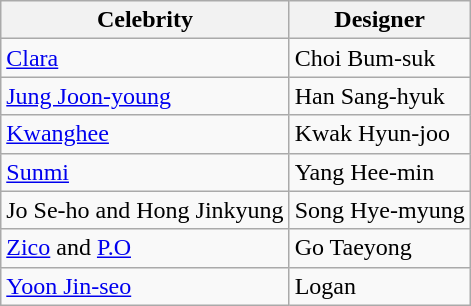<table class="wikitable">
<tr>
<th>Celebrity</th>
<th>Designer</th>
</tr>
<tr>
<td><a href='#'>Clara</a></td>
<td>Choi Bum-suk</td>
</tr>
<tr>
<td><a href='#'>Jung Joon-young</a></td>
<td>Han Sang-hyuk</td>
</tr>
<tr>
<td><a href='#'>Kwanghee</a></td>
<td>Kwak Hyun-joo</td>
</tr>
<tr>
<td><a href='#'>Sunmi</a></td>
<td>Yang Hee-min</td>
</tr>
<tr>
<td>Jo Se-ho and Hong Jinkyung</td>
<td>Song Hye-myung</td>
</tr>
<tr>
<td><a href='#'>Zico</a> and <a href='#'>P.O</a></td>
<td>Go Taeyong</td>
</tr>
<tr>
<td><a href='#'>Yoon Jin-seo</a></td>
<td>Logan</td>
</tr>
</table>
